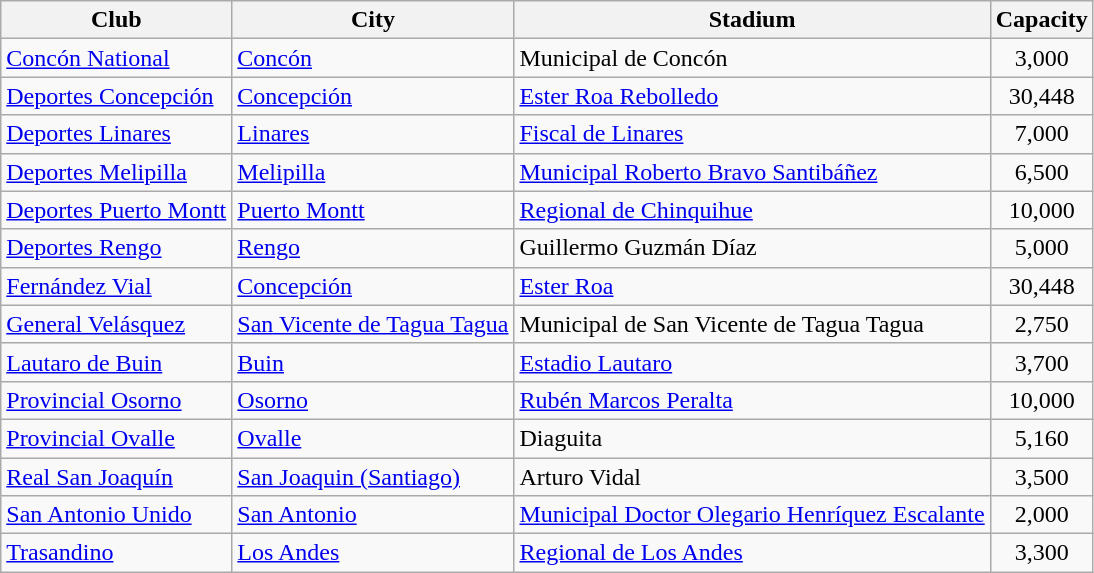<table class="wikitable sortable">
<tr>
<th>Club</th>
<th>City</th>
<th>Stadium</th>
<th>Capacity</th>
</tr>
<tr>
<td><a href='#'>Concón National</a></td>
<td><a href='#'>Concón</a></td>
<td>Municipal de Concón</td>
<td align=center>3,000</td>
</tr>
<tr>
<td><a href='#'>Deportes Concepción</a></td>
<td><a href='#'>Concepción</a></td>
<td><a href='#'>Ester Roa Rebolledo</a></td>
<td align=center>30,448</td>
</tr>
<tr>
<td><a href='#'>Deportes Linares</a></td>
<td><a href='#'>Linares</a></td>
<td><a href='#'>Fiscal de Linares</a></td>
<td align=center>7,000</td>
</tr>
<tr>
<td><a href='#'>Deportes Melipilla</a></td>
<td><a href='#'>Melipilla</a></td>
<td><a href='#'>Municipal Roberto Bravo Santibáñez</a></td>
<td align=center>6,500</td>
</tr>
<tr>
<td><a href='#'>Deportes Puerto Montt</a></td>
<td><a href='#'>Puerto Montt</a></td>
<td><a href='#'>Regional de Chinquihue</a></td>
<td align=center>10,000</td>
</tr>
<tr>
<td><a href='#'>Deportes Rengo</a></td>
<td><a href='#'>Rengo</a></td>
<td>Guillermo Guzmán Díaz</td>
<td align=center>5,000</td>
</tr>
<tr>
<td><a href='#'>Fernández Vial</a></td>
<td><a href='#'>Concepción</a></td>
<td><a href='#'>Ester Roa</a></td>
<td align=center>30,448</td>
</tr>
<tr>
<td><a href='#'>General Velásquez</a></td>
<td><a href='#'>San Vicente de Tagua Tagua</a></td>
<td>Municipal de San Vicente de Tagua Tagua</td>
<td align=center>2,750</td>
</tr>
<tr>
<td><a href='#'>Lautaro de Buin</a></td>
<td><a href='#'>Buin</a></td>
<td><a href='#'>Estadio Lautaro</a></td>
<td align=center>3,700</td>
</tr>
<tr>
<td><a href='#'>Provincial Osorno</a></td>
<td><a href='#'>Osorno</a></td>
<td><a href='#'>Rubén Marcos Peralta</a></td>
<td align=center>10,000</td>
</tr>
<tr>
<td><a href='#'>Provincial Ovalle</a></td>
<td><a href='#'>Ovalle</a></td>
<td>Diaguita</td>
<td align=center>5,160</td>
</tr>
<tr>
<td><a href='#'>Real San Joaquín</a></td>
<td><a href='#'>San Joaquin (Santiago)</a></td>
<td>Arturo Vidal</td>
<td align=center>3,500</td>
</tr>
<tr>
<td><a href='#'>San Antonio Unido</a></td>
<td><a href='#'>San Antonio</a></td>
<td><a href='#'>Municipal Doctor Olegario Henríquez Escalante</a></td>
<td align=center>2,000</td>
</tr>
<tr>
<td><a href='#'>Trasandino</a></td>
<td><a href='#'>Los Andes</a></td>
<td><a href='#'>Regional de Los Andes</a></td>
<td align=center>3,300</td>
</tr>
</table>
